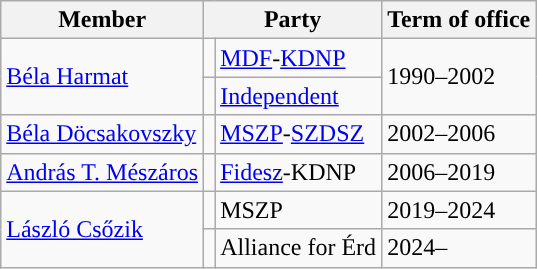<table class=wikitable>
<tr>
<th>Member</th>
<th colspan=2>Party</th>
<th>Term of office</th>
</tr>
<tr>
<td rowspan=2><a href='#'>Béla Harmat</a></td>
<td style="background-color:"></td>
<td><a href='#'>MDF</a>-<a href='#'>KDNP</a></td>
<td rowspan=2>1990–2002</td>
</tr>
<tr>
<td style="background-color:"></td>
<td><a href='#'>Independent</a></td>
</tr>
<tr>
<td><a href='#'>Béla Döcsakovszky</a></td>
<td style="background-color:"></td>
<td><a href='#'>MSZP</a>-<a href='#'>SZDSZ</a></td>
<td>2002–2006</td>
</tr>
<tr>
<td><a href='#'>András T. Mészáros</a></td>
<td style="background-color:"></td>
<td><a href='#'>Fidesz</a>-KDNP</td>
<td>2006–2019</td>
</tr>
<tr>
<td rowspan="2"><a href='#'>László Csőzik</a></td>
<td style="background-color:"></td>
<td>MSZP</td>
<td>2019–2024</td>
</tr>
<tr>
<td></td>
<td>Alliance for Érd</td>
<td>2024–</td>
</tr>
</table>
